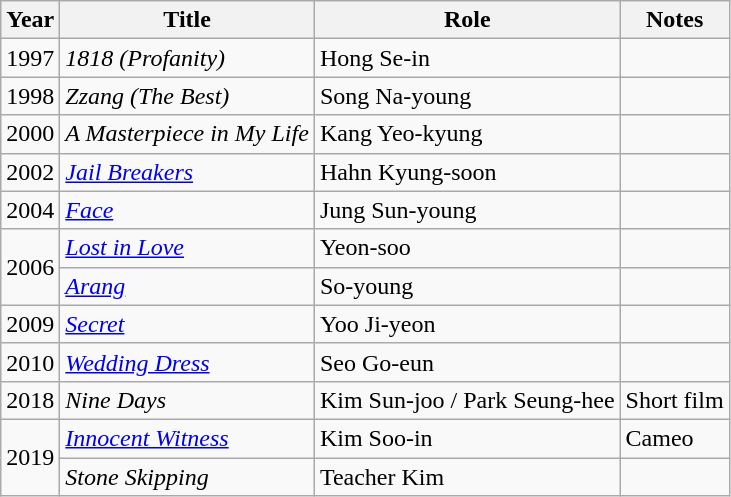<table class="wikitable sortable">
<tr>
<th>Year</th>
<th>Title</th>
<th>Role</th>
<th>Notes</th>
</tr>
<tr>
<td>1997</td>
<td><em>1818 (Profanity)</em></td>
<td>Hong Se-in</td>
<td></td>
</tr>
<tr>
<td>1998</td>
<td><em>Zzang (The Best)</em></td>
<td>Song Na-young</td>
<td></td>
</tr>
<tr>
<td>2000</td>
<td><em>A Masterpiece in My Life</em></td>
<td>Kang Yeo-kyung</td>
<td></td>
</tr>
<tr>
<td>2002</td>
<td><em><a href='#'>Jail Breakers</a></em></td>
<td>Hahn Kyung-soon</td>
<td></td>
</tr>
<tr>
<td>2004</td>
<td><em><a href='#'>Face</a></em></td>
<td>Jung Sun-young</td>
<td></td>
</tr>
<tr>
<td rowspan=2>2006</td>
<td><em><a href='#'>Lost in Love</a></em></td>
<td>Yeon-soo</td>
<td></td>
</tr>
<tr>
<td><em><a href='#'>Arang</a></em></td>
<td>So-young</td>
<td></td>
</tr>
<tr>
<td>2009</td>
<td><em><a href='#'>Secret</a></em></td>
<td>Yoo Ji-yeon</td>
<td></td>
</tr>
<tr>
<td>2010</td>
<td><em><a href='#'>Wedding Dress</a></em></td>
<td>Seo Go-eun</td>
<td></td>
</tr>
<tr>
<td>2018</td>
<td><em>Nine Days</em></td>
<td>Kim Sun-joo / Park Seung-hee</td>
<td>Short film</td>
</tr>
<tr>
<td rowspan=2>2019</td>
<td><em><a href='#'>Innocent Witness</a></em></td>
<td>Kim Soo-in</td>
<td>Cameo</td>
</tr>
<tr>
<td><em>Stone Skipping</em></td>
<td>Teacher Kim</td>
<td></td>
</tr>
</table>
